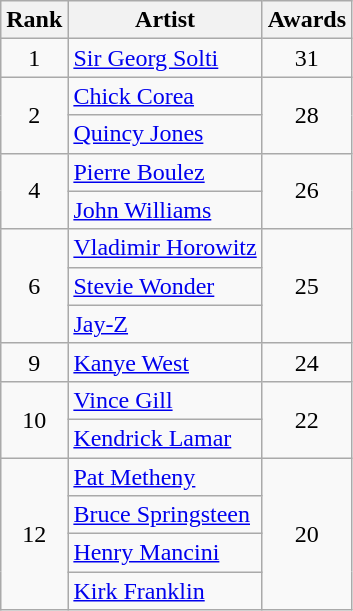<table class="wikitable" style="text-align: center; cellpadding: 2;">
<tr>
<th>Rank</th>
<th>Artist</th>
<th>Awards</th>
</tr>
<tr>
<td>1</td>
<td style="text-align: left;"><a href='#'>Sir Georg Solti</a></td>
<td>31</td>
</tr>
<tr>
<td rowspan="2">2</td>
<td style="text-align: left;"><a href='#'>Chick Corea</a></td>
<td rowspan="2">28</td>
</tr>
<tr>
<td style="text-align: left;"><a href='#'>Quincy Jones</a></td>
</tr>
<tr>
<td rowspan="2">4</td>
<td style="text-align: left;"><a href='#'>Pierre Boulez</a></td>
<td rowspan="2">26</td>
</tr>
<tr>
<td style="text-align: left;"><a href='#'>John Williams</a></td>
</tr>
<tr>
<td rowspan="3">6</td>
<td style="text-align: left;"><a href='#'>Vladimir Horowitz</a></td>
<td rowspan="3">25</td>
</tr>
<tr>
<td style="text-align: left;"><a href='#'>Stevie Wonder</a></td>
</tr>
<tr>
<td style="text-align: left;"><a href='#'>Jay-Z</a></td>
</tr>
<tr>
<td>9</td>
<td style="text-align: left;"><a href='#'>Kanye West</a></td>
<td>24</td>
</tr>
<tr>
<td rowspan="2">10</td>
<td style="text-align: left;"><a href='#'>Vince Gill</a></td>
<td rowspan=2>22</td>
</tr>
<tr>
<td style="text-align: left;"><a href='#'>Kendrick Lamar</a></td>
</tr>
<tr>
<td rowspan="5">12</td>
<td style="text-align: left;"><a href='#'>Pat Metheny</a></td>
<td rowspan="5">20</td>
</tr>
<tr>
<td style="text-align: left;"><a href='#'>Bruce Springsteen</a></td>
</tr>
<tr>
<td style="text-align: left;"><a href='#'>Henry Mancini</a></td>
</tr>
<tr>
<td style="text-align: left;"><a href='#'>Kirk Franklin</a></td>
</tr>
</table>
